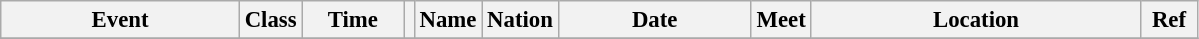<table class="wikitable" style="font-size: 95%;">
<tr>
<th style="width:10em">Event</th>
<th>Class</th>
<th style="width:4em">Time</th>
<th class="unsortable"></th>
<th>Name</th>
<th>Nation</th>
<th style="width:8em">Date</th>
<th>Meet</th>
<th style="width:14em">Location</th>
<th style="width:2em">Ref</th>
</tr>
<tr>
</tr>
</table>
